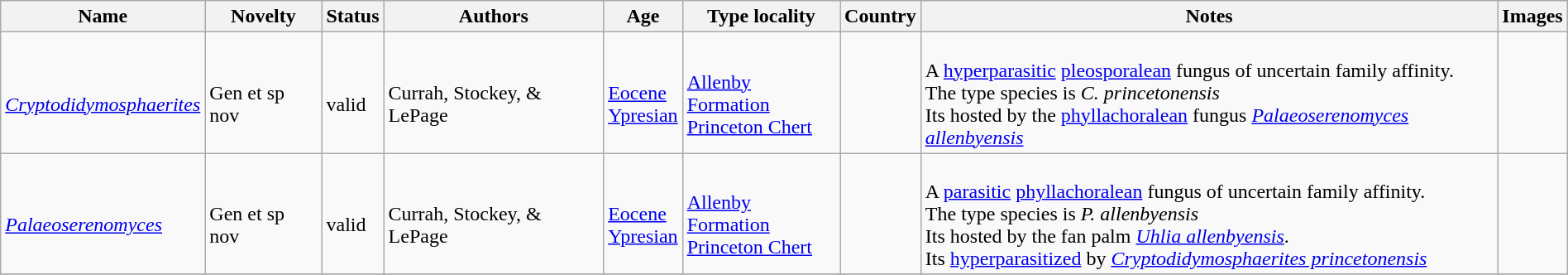<table class="wikitable sortable" align="center" width="100%">
<tr>
<th>Name</th>
<th>Novelty</th>
<th>Status</th>
<th>Authors</th>
<th>Age</th>
<th>Type locality</th>
<th>Country</th>
<th>Notes</th>
<th>Images</th>
</tr>
<tr>
<td><br><em><a href='#'>Cryptodidymosphaerites</a></em></td>
<td><br>Gen et sp nov</td>
<td><br>valid</td>
<td><br>Currah, Stockey, & LePage</td>
<td><br><a href='#'>Eocene</a><br><a href='#'>Ypresian</a></td>
<td><br><a href='#'>Allenby Formation</a><br><a href='#'>Princeton Chert</a></td>
<td><br><br></td>
<td><br>A <a href='#'>hyperparasitic</a> <a href='#'>pleosporalean</a> fungus of uncertain family affinity.<br> The type species is <em>C. princetonensis</em><br> Its hosted by the <a href='#'>phyllachoralean</a> fungus <em><a href='#'>Palaeoserenomyces allenbyensis</a></em></td>
<td></td>
</tr>
<tr>
<td><br><em><a href='#'>Palaeoserenomyces</a></em></td>
<td><br>Gen et sp nov</td>
<td><br>valid</td>
<td><br>Currah, Stockey, & LePage</td>
<td><br><a href='#'>Eocene</a><br><a href='#'>Ypresian</a></td>
<td><br><a href='#'>Allenby Formation</a><br><a href='#'>Princeton Chert</a></td>
<td><br><br></td>
<td><br>A <a href='#'>parasitic</a> <a href='#'>phyllachoralean</a> fungus of uncertain family affinity.<br> The type species is <em>P. allenbyensis</em><br> Its hosted by the fan palm <em><a href='#'>Uhlia allenbyensis</a></em>.<br> Its <a href='#'>hyperparasitized</a> by <em><a href='#'>Cryptodidymosphaerites princetonensis</a></em></td>
<td></td>
</tr>
<tr>
</tr>
</table>
